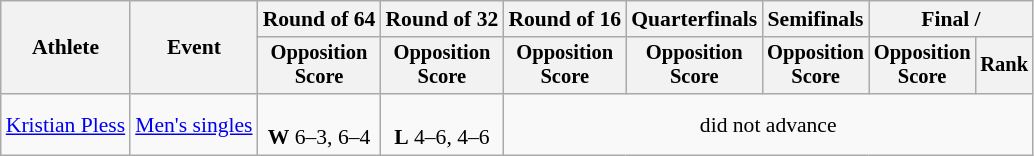<table class=wikitable style="font-size:90%">
<tr>
<th rowspan="2">Athlete</th>
<th rowspan="2">Event</th>
<th>Round of 64</th>
<th>Round of 32</th>
<th>Round of 16</th>
<th>Quarterfinals</th>
<th>Semifinals</th>
<th colspan=2>Final / </th>
</tr>
<tr style="font-size:95%">
<th>Opposition<br>Score</th>
<th>Opposition<br>Score</th>
<th>Opposition<br>Score</th>
<th>Opposition<br>Score</th>
<th>Opposition<br>Score</th>
<th>Opposition<br>Score</th>
<th>Rank</th>
</tr>
<tr align=center>
<td align=left><a href='#'>Kristian Pless</a></td>
<td align=left><a href='#'>Men's singles</a></td>
<td><br><strong>W</strong> 6–3, 6–4</td>
<td><br><strong>L</strong> 4–6, 4–6</td>
<td colspan=5>did not advance</td>
</tr>
</table>
